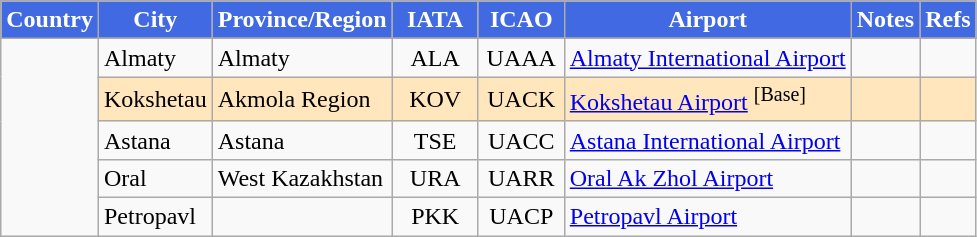<table class="sortable wikitable ">
<tr>
<th style="background:#4169E1; color: white">Country</th>
<th style="background:#4169E1; color: white">City</th>
<th style="background:#4169E1; color: white">Province/Region</th>
<th style="background:#4169E1; color:white; width:50px;">IATA</th>
<th style="background:#4169E1; color:white; width:50px;">ICAO</th>
<th style="background:#4169E1; color: white">Airport</th>
<th style="background:#4169E1; color: white">Notes</th>
<th style="background:#4169E1; color: white" class="unsortable">Refs</th>
</tr>
<tr>
<td rowspan="6"></td>
</tr>
<tr>
<td>Almaty</td>
<td>Almaty</td>
<td align=center>ALA</td>
<td align=center>UAAA</td>
<td><a href='#'>Almaty International Airport</a></td>
<td></td>
<td align=center></td>
</tr>
<tr style="background-color: #FFE6BD">
<td>Kokshetau</td>
<td>Akmola Region</td>
<td align=center>KOV</td>
<td align=center>UACK</td>
<td><a href='#'>Kokshetau Airport</a> <sup>[Base]</sup></td>
<td></td>
<td align=center></td>
</tr>
<tr>
<td>Astana</td>
<td>Astana</td>
<td align=center>TSE</td>
<td align=center>UACC</td>
<td><a href='#'>Astana International Airport</a></td>
<td></td>
<td align=center></td>
</tr>
<tr>
<td>Oral</td>
<td>West Kazakhstan</td>
<td align=center>URA</td>
<td align=center>UARR</td>
<td><a href='#'>Oral Ak Zhol Airport</a></td>
<td></td>
<td align=center></td>
</tr>
<tr>
<td>Petropavl</td>
<td></td>
<td align=center>PKK</td>
<td align=center>UACP</td>
<td><a href='#'>Petropavl Airport</a></td>
<td></td>
<td align=center></td>
</tr>
</table>
